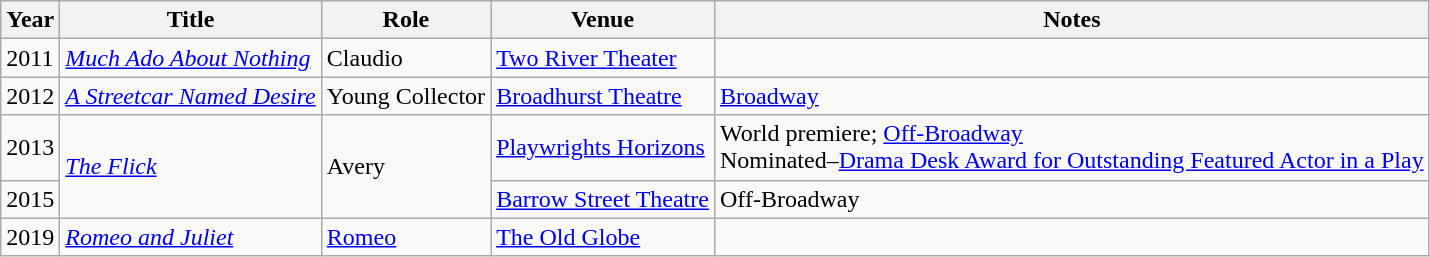<table class = "wikitable sortable">
<tr>
<th class = "unsortable">Year</th>
<th class = "unsortable">Title</th>
<th class = "unsortable">Role</th>
<th class = "unsortable">Venue</th>
<th class = "unsortable">Notes</th>
</tr>
<tr>
<td>2011</td>
<td><em><a href='#'>Much Ado About Nothing</a></em></td>
<td>Claudio</td>
<td><a href='#'>Two River Theater</a></td>
<td></td>
</tr>
<tr>
<td>2012</td>
<td><em><a href='#'>A Streetcar Named Desire</a></em></td>
<td>Young Collector</td>
<td><a href='#'>Broadhurst Theatre</a></td>
<td><a href='#'>Broadway</a></td>
</tr>
<tr>
<td>2013</td>
<td rowspan=2><em><a href='#'>The Flick</a></em></td>
<td rowspan=2>Avery</td>
<td><a href='#'>Playwrights Horizons</a></td>
<td>World premiere; <a href='#'>Off-Broadway</a><br>Nominated–<a href='#'>Drama Desk Award for Outstanding Featured Actor in a Play</a></td>
</tr>
<tr>
<td>2015</td>
<td><a href='#'>Barrow Street Theatre</a></td>
<td>Off-Broadway</td>
</tr>
<tr>
<td>2019</td>
<td><em><a href='#'>Romeo and Juliet</a></em></td>
<td><a href='#'>Romeo</a></td>
<td><a href='#'>The Old Globe</a></td>
<td></td>
</tr>
</table>
